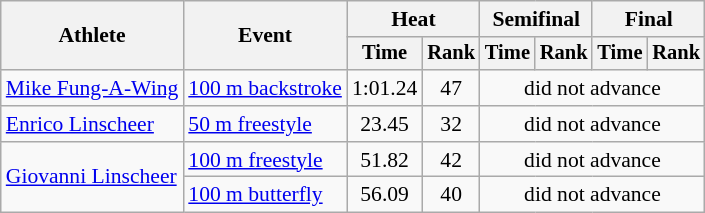<table class=wikitable style="font-size:90%">
<tr>
<th rowspan="2">Athlete</th>
<th rowspan="2">Event</th>
<th colspan="2">Heat</th>
<th colspan="2">Semifinal</th>
<th colspan="2">Final</th>
</tr>
<tr style="font-size:95%">
<th>Time</th>
<th>Rank</th>
<th>Time</th>
<th>Rank</th>
<th>Time</th>
<th>Rank</th>
</tr>
<tr align=center>
<td align=left><a href='#'>Mike Fung-A-Wing</a></td>
<td align=left><a href='#'>100 m backstroke</a></td>
<td>1:01.24</td>
<td>47</td>
<td colspan=4>did not advance</td>
</tr>
<tr align=center>
<td align=left><a href='#'>Enrico Linscheer</a></td>
<td align=left><a href='#'>50 m freestyle</a></td>
<td>23.45</td>
<td>32</td>
<td colspan=4>did not advance</td>
</tr>
<tr align=center>
<td align=left rowspan=2><a href='#'>Giovanni Linscheer</a></td>
<td align=left><a href='#'>100 m freestyle</a></td>
<td>51.82</td>
<td>42</td>
<td colspan=4>did not advance</td>
</tr>
<tr align=center>
<td align=left><a href='#'>100 m butterfly</a></td>
<td>56.09</td>
<td>40</td>
<td colspan=4>did not advance</td>
</tr>
</table>
